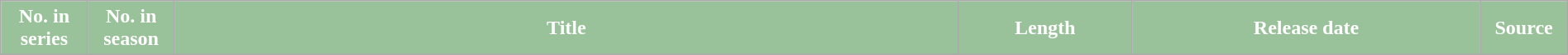<table class="wikitable plainrowheaders mw-collapsible mw-collapsed" style="width:100%; margin:auto; background:#fff;">
<tr>
<th style="background:#9AC29A; color: #ffffff; width:5%;">No. in<br>series</th>
<th style="background:#9AC29A; color: #ffffff; width:5%;">No. in<br>season</th>
<th style="background:#9AC29A; color: #ffffff; width:45%;">Title</th>
<th style="background:#9AC29A; color: #ffffff; width:10%;">Length</th>
<th style="background:#9AC29A; color: #ffffff; width:20%;">Release date</th>
<th style="background:#9AC29A; color: #ffffff; width:5%;">Source<br>
</th>
</tr>
</table>
